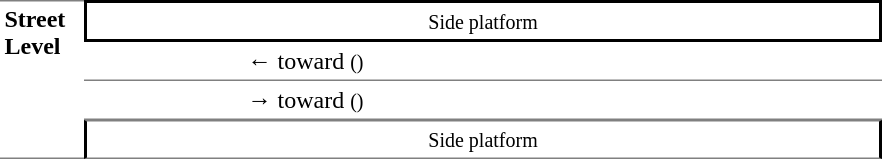<table border=0 cellspacing=0 cellpadding=3>
<tr>
<td style="border-top:solid 1px gray;border-bottom:solid 1px gray;" width=50 rowspan=10 valign=top><strong>Street Level</strong></td>
<td style="border-top:solid 2px black;border-right:solid 2px black;border-left:solid 2px black;border-bottom:solid 2px black;text-align:center;" colspan=2><small>Side platform</small></td>
</tr>
<tr>
<td style="border-top:solid 1px white;border-bottom:solid 1px gray;" width=100></td>
<td style="border-top:solid 1px white;border-bottom:solid 1px gray;" width=420>← <a href='#'></a> toward  <small>()</small></td>
</tr>
<tr>
<td style="border-top:solid 1px white;border-bottom:solid 1px gray;" width=100></td>
<td style="border-top:solid 1px white;border-bottom:solid 1px gray;">→  <a href='#'></a> toward  <small>()</small></td>
</tr>
<tr>
<td style="border-right:solid 2px black;border-left:solid 2px black;border-bottom:solid 1px gray;border-top:solid 1px gray;text-align:center;" colspan=2><small>Side platform</small></td>
</tr>
<tr>
</tr>
</table>
